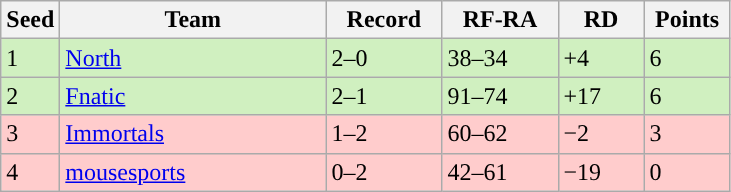<table class="wikitable sortable" style=font-size:100%>
<tr>
<th width=30px>Seed</th>
<th width=170px>Team</th>
<th width=70px>Record</th>
<th width=70px>RF-RA</th>
<th width=50px>RD</th>
<th width=50px>Points</th>
</tr>
<tr style="background: #D0F0C0;">
<td>1</td>
<td><a href='#'>North</a></td>
<td>2–0</td>
<td>38–34</td>
<td>+4</td>
<td>6</td>
</tr>
<tr style="background: #D0F0C0;">
<td>2</td>
<td><a href='#'>Fnatic</a></td>
<td>2–1</td>
<td>91–74</td>
<td>+17</td>
<td>6</td>
</tr>
<tr style="background: #FFCCCC;">
<td>3</td>
<td><a href='#'>Immortals</a></td>
<td>1–2</td>
<td>60–62</td>
<td>−2</td>
<td>3</td>
</tr>
<tr style="background: #FFCCCC;">
<td>4</td>
<td><a href='#'>mousesports</a></td>
<td>0–2</td>
<td>42–61</td>
<td>−19</td>
<td>0</td>
</tr>
</table>
